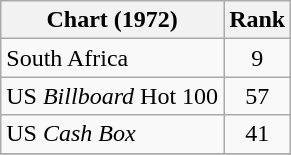<table class="wikitable sortable">
<tr>
<th>Chart (1972)</th>
<th style="text-align:center;">Rank</th>
</tr>
<tr>
<td>South Africa </td>
<td align="center">9</td>
</tr>
<tr>
<td>US <em>Billboard</em> Hot 100</td>
<td style="text-align:center;">57</td>
</tr>
<tr>
<td>US <em>Cash Box</em> </td>
<td style="text-align:center;">41</td>
</tr>
<tr>
</tr>
</table>
